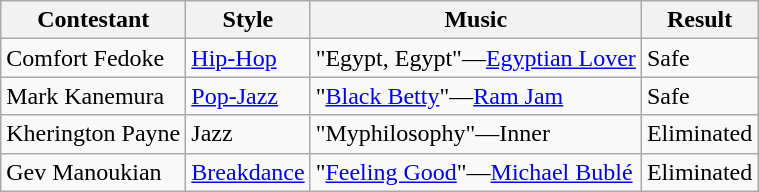<table class="wikitable">
<tr>
<th>Contestant</th>
<th>Style</th>
<th>Music</th>
<th>Result</th>
</tr>
<tr>
<td>Comfort Fedoke</td>
<td><a href='#'>Hip-Hop</a></td>
<td>"Egypt, Egypt"—<a href='#'>Egyptian Lover</a></td>
<td>Safe</td>
</tr>
<tr>
<td>Mark Kanemura</td>
<td><a href='#'>Pop-Jazz</a></td>
<td>"<a href='#'>Black Betty</a>"—<a href='#'>Ram Jam</a></td>
<td>Safe</td>
</tr>
<tr>
<td>Kherington Payne</td>
<td>Jazz</td>
<td>"Myphilosophy"—Inner</td>
<td>Eliminated</td>
</tr>
<tr>
<td>Gev Manoukian</td>
<td><a href='#'>Breakdance</a></td>
<td>"<a href='#'>Feeling Good</a>"—<a href='#'>Michael Bublé</a></td>
<td>Eliminated</td>
</tr>
</table>
